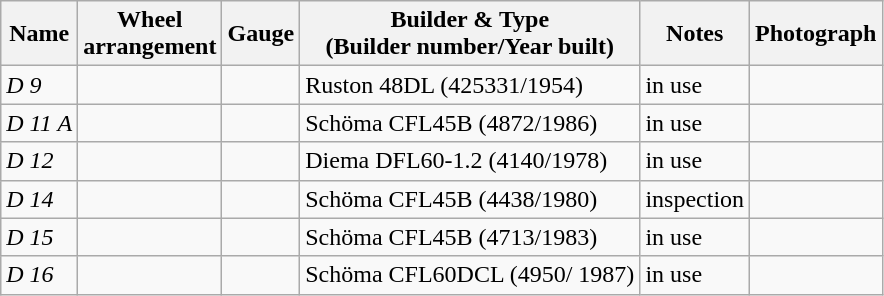<table class="wikitable">
<tr>
<th>Name</th>
<th>Wheel<br>arrangement</th>
<th>Gauge</th>
<th>Builder & Type<br>(Builder number/Year built)</th>
<th>Notes</th>
<th>Photograph</th>
</tr>
<tr>
<td><em>D 9</em></td>
<td></td>
<td></td>
<td>Ruston 48DL (425331/1954)</td>
<td>in use</td>
<td></td>
</tr>
<tr>
<td><em>D 11 A</em></td>
<td></td>
<td></td>
<td>Schöma CFL45B  (4872/1986)</td>
<td>in use</td>
<td></td>
</tr>
<tr>
<td><em>D 12</em></td>
<td></td>
<td></td>
<td>Diema DFL60-1.2 (4140/1978)</td>
<td>in use</td>
<td></td>
</tr>
<tr>
<td><em>D 14</em></td>
<td></td>
<td></td>
<td>Schöma CFL45B (4438/1980)</td>
<td>inspection</td>
<td></td>
</tr>
<tr>
<td><em>D 15</em></td>
<td></td>
<td></td>
<td>Schöma CFL45B (4713/1983)</td>
<td>in use</td>
<td></td>
</tr>
<tr>
<td><em>D 16</em></td>
<td></td>
<td></td>
<td>Schöma  CFL60DCL (4950/ 1987)</td>
<td>in use</td>
<td></td>
</tr>
</table>
